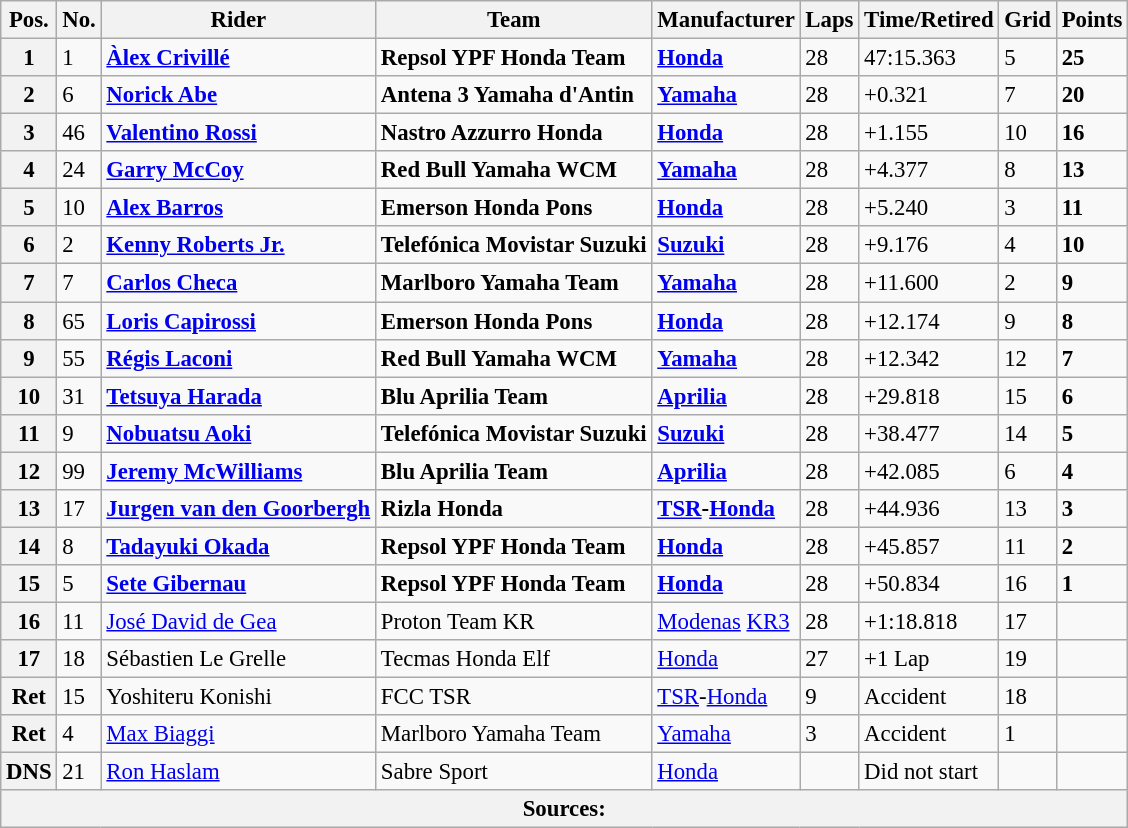<table class="wikitable" style="font-size: 95%;">
<tr>
<th>Pos.</th>
<th>No.</th>
<th>Rider</th>
<th>Team</th>
<th>Manufacturer</th>
<th>Laps</th>
<th>Time/Retired</th>
<th>Grid</th>
<th>Points</th>
</tr>
<tr>
<th>1</th>
<td>1</td>
<td> <strong><a href='#'>Àlex Crivillé</a></strong></td>
<td><strong>Repsol YPF Honda Team</strong></td>
<td><strong><a href='#'>Honda</a></strong></td>
<td>28</td>
<td>47:15.363</td>
<td>5</td>
<td><strong>25</strong></td>
</tr>
<tr>
<th>2</th>
<td>6</td>
<td> <strong><a href='#'>Norick Abe</a></strong></td>
<td><strong>Antena 3 Yamaha d'Antin</strong></td>
<td><strong><a href='#'>Yamaha</a></strong></td>
<td>28</td>
<td>+0.321</td>
<td>7</td>
<td><strong>20</strong></td>
</tr>
<tr>
<th>3</th>
<td>46</td>
<td> <strong><a href='#'>Valentino Rossi</a></strong></td>
<td><strong>Nastro Azzurro Honda</strong></td>
<td><strong><a href='#'>Honda</a></strong></td>
<td>28</td>
<td>+1.155</td>
<td>10</td>
<td><strong>16</strong></td>
</tr>
<tr>
<th>4</th>
<td>24</td>
<td> <strong><a href='#'>Garry McCoy</a></strong></td>
<td><strong>Red Bull Yamaha WCM</strong></td>
<td><strong><a href='#'>Yamaha</a></strong></td>
<td>28</td>
<td>+4.377</td>
<td>8</td>
<td><strong>13</strong></td>
</tr>
<tr>
<th>5</th>
<td>10</td>
<td> <strong><a href='#'>Alex Barros</a></strong></td>
<td><strong>Emerson Honda Pons</strong></td>
<td><strong><a href='#'>Honda</a></strong></td>
<td>28</td>
<td>+5.240</td>
<td>3</td>
<td><strong>11</strong></td>
</tr>
<tr>
<th>6</th>
<td>2</td>
<td> <strong><a href='#'>Kenny Roberts Jr.</a></strong></td>
<td><strong>Telefónica Movistar Suzuki</strong></td>
<td><strong><a href='#'>Suzuki</a></strong></td>
<td>28</td>
<td>+9.176</td>
<td>4</td>
<td><strong>10</strong></td>
</tr>
<tr>
<th>7</th>
<td>7</td>
<td> <strong><a href='#'>Carlos Checa</a></strong></td>
<td><strong>Marlboro Yamaha Team</strong></td>
<td><strong><a href='#'>Yamaha</a></strong></td>
<td>28</td>
<td>+11.600</td>
<td>2</td>
<td><strong>9</strong></td>
</tr>
<tr>
<th>8</th>
<td>65</td>
<td> <strong><a href='#'>Loris Capirossi</a></strong></td>
<td><strong>Emerson Honda Pons</strong></td>
<td><strong><a href='#'>Honda</a></strong></td>
<td>28</td>
<td>+12.174</td>
<td>9</td>
<td><strong>8</strong></td>
</tr>
<tr>
<th>9</th>
<td>55</td>
<td> <strong><a href='#'>Régis Laconi</a></strong></td>
<td><strong>Red Bull Yamaha WCM</strong></td>
<td><strong><a href='#'>Yamaha</a></strong></td>
<td>28</td>
<td>+12.342</td>
<td>12</td>
<td><strong>7</strong></td>
</tr>
<tr>
<th>10</th>
<td>31</td>
<td> <strong><a href='#'>Tetsuya Harada</a></strong></td>
<td><strong>Blu Aprilia Team</strong></td>
<td><strong><a href='#'>Aprilia</a></strong></td>
<td>28</td>
<td>+29.818</td>
<td>15</td>
<td><strong>6</strong></td>
</tr>
<tr>
<th>11</th>
<td>9</td>
<td> <strong><a href='#'>Nobuatsu Aoki</a></strong></td>
<td><strong>Telefónica Movistar Suzuki</strong></td>
<td><strong><a href='#'>Suzuki</a></strong></td>
<td>28</td>
<td>+38.477</td>
<td>14</td>
<td><strong>5</strong></td>
</tr>
<tr>
<th>12</th>
<td>99</td>
<td> <strong><a href='#'>Jeremy McWilliams</a></strong></td>
<td><strong>Blu Aprilia Team</strong></td>
<td><strong><a href='#'>Aprilia</a></strong></td>
<td>28</td>
<td>+42.085</td>
<td>6</td>
<td><strong>4</strong></td>
</tr>
<tr>
<th>13</th>
<td>17</td>
<td> <strong><a href='#'>Jurgen van den Goorbergh</a></strong></td>
<td><strong>Rizla Honda</strong></td>
<td><strong><a href='#'>TSR</a>-<a href='#'>Honda</a></strong></td>
<td>28</td>
<td>+44.936</td>
<td>13</td>
<td><strong>3</strong></td>
</tr>
<tr>
<th>14</th>
<td>8</td>
<td> <strong><a href='#'>Tadayuki Okada</a></strong></td>
<td><strong>Repsol YPF Honda Team</strong></td>
<td><strong><a href='#'>Honda</a></strong></td>
<td>28</td>
<td>+45.857</td>
<td>11</td>
<td><strong>2</strong></td>
</tr>
<tr>
<th>15</th>
<td>5</td>
<td> <strong><a href='#'>Sete Gibernau</a></strong></td>
<td><strong>Repsol YPF Honda Team</strong></td>
<td><strong><a href='#'>Honda</a></strong></td>
<td>28</td>
<td>+50.834</td>
<td>16</td>
<td><strong>1</strong></td>
</tr>
<tr>
<th>16</th>
<td>11</td>
<td> <a href='#'>José David de Gea</a></td>
<td>Proton Team KR</td>
<td><a href='#'>Modenas</a> <a href='#'>KR3</a></td>
<td>28</td>
<td>+1:18.818</td>
<td>17</td>
<td></td>
</tr>
<tr>
<th>17</th>
<td>18</td>
<td> Sébastien Le Grelle</td>
<td>Tecmas Honda Elf</td>
<td><a href='#'>Honda</a></td>
<td>27</td>
<td>+1 Lap</td>
<td>19</td>
<td></td>
</tr>
<tr>
<th>Ret</th>
<td>15</td>
<td> Yoshiteru Konishi</td>
<td>FCC TSR</td>
<td><a href='#'>TSR</a>-<a href='#'>Honda</a></td>
<td>9</td>
<td>Accident</td>
<td>18</td>
<td></td>
</tr>
<tr>
<th>Ret</th>
<td>4</td>
<td> <a href='#'>Max Biaggi</a></td>
<td>Marlboro Yamaha Team</td>
<td><a href='#'>Yamaha</a></td>
<td>3</td>
<td>Accident</td>
<td>1</td>
<td></td>
</tr>
<tr>
<th>DNS</th>
<td>21</td>
<td> <a href='#'>Ron Haslam</a></td>
<td>Sabre Sport</td>
<td><a href='#'>Honda</a></td>
<td></td>
<td>Did not start</td>
<td></td>
<td></td>
</tr>
<tr>
<th colspan=9>Sources: </th>
</tr>
</table>
